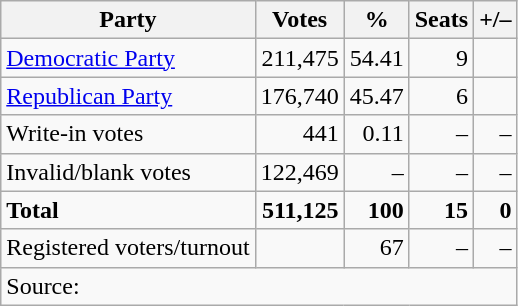<table class=wikitable style=text-align:right>
<tr>
<th>Party</th>
<th>Votes</th>
<th>%</th>
<th>Seats</th>
<th>+/–</th>
</tr>
<tr>
<td align=left><a href='#'>Democratic Party</a></td>
<td>211,475</td>
<td>54.41</td>
<td>9</td>
<td></td>
</tr>
<tr>
<td align=left><a href='#'>Republican Party</a></td>
<td>176,740</td>
<td>45.47</td>
<td>6</td>
<td></td>
</tr>
<tr>
<td align=left>Write-in votes</td>
<td>441</td>
<td>0.11</td>
<td>–</td>
<td>–</td>
</tr>
<tr>
<td align=left>Invalid/blank votes</td>
<td>122,469</td>
<td>–</td>
<td>–</td>
<td>–</td>
</tr>
<tr>
<td align=left><strong>Total</strong></td>
<td><strong>511,125</strong></td>
<td><strong>100</strong></td>
<td><strong>15</strong></td>
<td><strong>0</strong></td>
</tr>
<tr>
<td align=left>Registered voters/turnout</td>
<td></td>
<td>67</td>
<td>–</td>
<td>–</td>
</tr>
<tr>
<td align=left colspan=5>Source: </td>
</tr>
</table>
